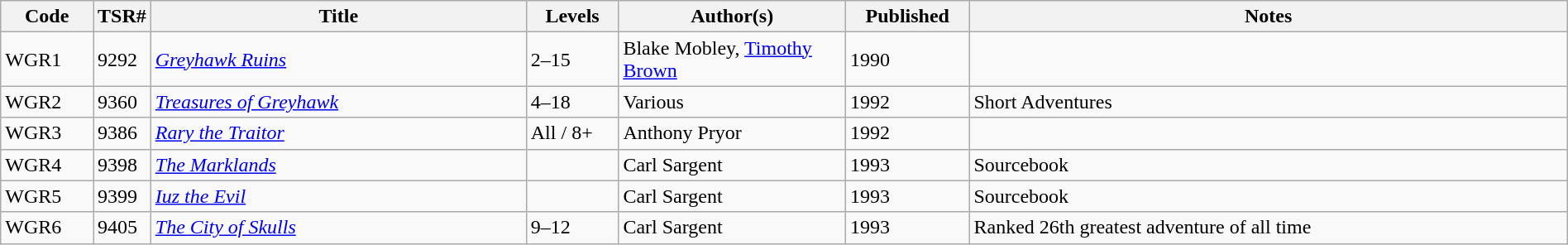<table class="wikitable" style="width: 100%">
<tr>
<th scope="col" style="width: 6%;">Code</th>
<th>TSR#</th>
<th scope="col" style="width: 25%;">Title</th>
<th scope="col" style="width: 6%;">Levels</th>
<th scope="col" style="width: 15%;">Author(s)</th>
<th scope="col" style="width: 8%;">Published</th>
<th scope="col" style="width: 40%;">Notes</th>
</tr>
<tr>
<td>WGR1</td>
<td>9292</td>
<td><em><a href='#'>Greyhawk Ruins</a></em></td>
<td>2–15</td>
<td>Blake Mobley, <a href='#'>Timothy Brown</a></td>
<td>1990</td>
<td> </td>
</tr>
<tr>
<td>WGR2</td>
<td>9360</td>
<td><em><a href='#'>Treasures of Greyhawk</a></em></td>
<td>4–18</td>
<td>Various</td>
<td>1992</td>
<td>Short Adventures</td>
</tr>
<tr>
<td>WGR3</td>
<td>9386</td>
<td><em><a href='#'>Rary the Traitor</a></em></td>
<td>All / 8+</td>
<td>Anthony Pryor</td>
<td>1992</td>
<td> </td>
</tr>
<tr>
<td>WGR4</td>
<td>9398</td>
<td><em><a href='#'>The Marklands</a></em></td>
<td> </td>
<td>Carl Sargent</td>
<td>1993</td>
<td>Sourcebook</td>
</tr>
<tr>
<td>WGR5</td>
<td>9399</td>
<td><em><a href='#'>Iuz the Evil</a></em></td>
<td> </td>
<td>Carl Sargent</td>
<td>1993</td>
<td>Sourcebook</td>
</tr>
<tr>
<td>WGR6</td>
<td>9405</td>
<td><em><a href='#'>The City of Skulls</a></em></td>
<td>9–12</td>
<td>Carl Sargent</td>
<td>1993</td>
<td>Ranked 26th greatest adventure of all time</td>
</tr>
</table>
